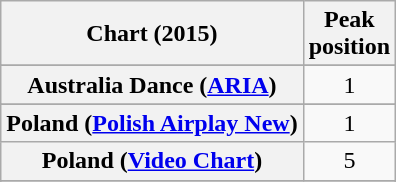<table class="wikitable plainrowheaders sortable">
<tr>
<th scope="col">Chart (2015)</th>
<th scope="col">Peak<br>position</th>
</tr>
<tr>
</tr>
<tr>
<th scope="row">Australia Dance (<a href='#'>ARIA</a>)</th>
<td style="text-align:center;">1</td>
</tr>
<tr>
</tr>
<tr>
</tr>
<tr>
</tr>
<tr>
</tr>
<tr>
</tr>
<tr>
</tr>
<tr>
</tr>
<tr>
</tr>
<tr>
</tr>
<tr>
</tr>
<tr>
</tr>
<tr>
</tr>
<tr>
</tr>
<tr>
</tr>
<tr>
</tr>
<tr>
</tr>
<tr>
<th scope="row">Poland (<a href='#'>Polish Airplay New</a>)</th>
<td align=center>1</td>
</tr>
<tr>
<th scope="row">Poland (<a href='#'>Video Chart</a>)</th>
<td align=center>5</td>
</tr>
<tr>
</tr>
<tr>
</tr>
<tr>
</tr>
<tr>
</tr>
<tr>
</tr>
<tr>
</tr>
<tr>
</tr>
<tr>
</tr>
<tr>
</tr>
</table>
